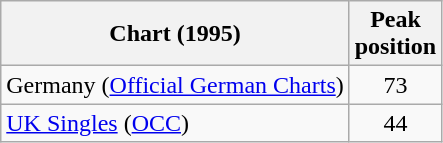<table class="wikitable sortable">
<tr>
<th align="left">Chart (1995)</th>
<th style="text-align:center;">Peak<br>position</th>
</tr>
<tr>
<td align="left">Germany (<a href='#'>Official German Charts</a>)</td>
<td style="text-align:center;">73</td>
</tr>
<tr>
<td align="left"><a href='#'>UK Singles</a> (<a href='#'>OCC</a>)</td>
<td style="text-align:center;">44</td>
</tr>
</table>
